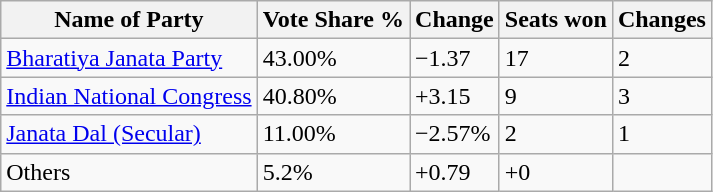<table class="wikitable sortable">
<tr>
<th>Name of Party</th>
<th>Vote Share %</th>
<th>Change</th>
<th>Seats won</th>
<th>Changes</th>
</tr>
<tr>
<td><a href='#'>Bharatiya Janata Party</a></td>
<td>43.00%</td>
<td>−1.37</td>
<td>17</td>
<td>2</td>
</tr>
<tr>
<td><a href='#'>Indian National Congress</a></td>
<td>40.80%</td>
<td>+3.15</td>
<td>9</td>
<td> 3</td>
</tr>
<tr>
<td><a href='#'>Janata Dal (Secular)</a></td>
<td>11.00%</td>
<td>−2.57%</td>
<td>2</td>
<td>1</td>
</tr>
<tr>
<td>Others</td>
<td>5.2%</td>
<td>+0.79</td>
<td>+0</td>
</tr>
</table>
